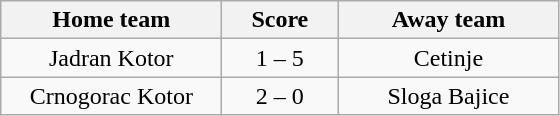<table class="wikitable" style="text-align: center">
<tr>
<th width=140>Home team</th>
<th width=70>Score</th>
<th width=140>Away team</th>
</tr>
<tr>
<td>Jadran Kotor</td>
<td>1 – 5</td>
<td>Cetinje</td>
</tr>
<tr>
<td>Crnogorac Kotor</td>
<td>2 – 0</td>
<td>Sloga Bajice</td>
</tr>
</table>
